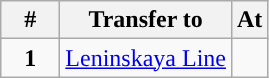<table class="wikitable" style="border-collapse: collapse; text-align: left;">
<tr>
<th style="width:2em">#</th>
<th>Transfer to</th>
<th>At</th>
</tr>
<tr>
<td style="text-align:center; background: #"><strong>1</strong></td>
<td><a href='#'>Leninskaya Line</a></td>
<td></td>
</tr>
</table>
